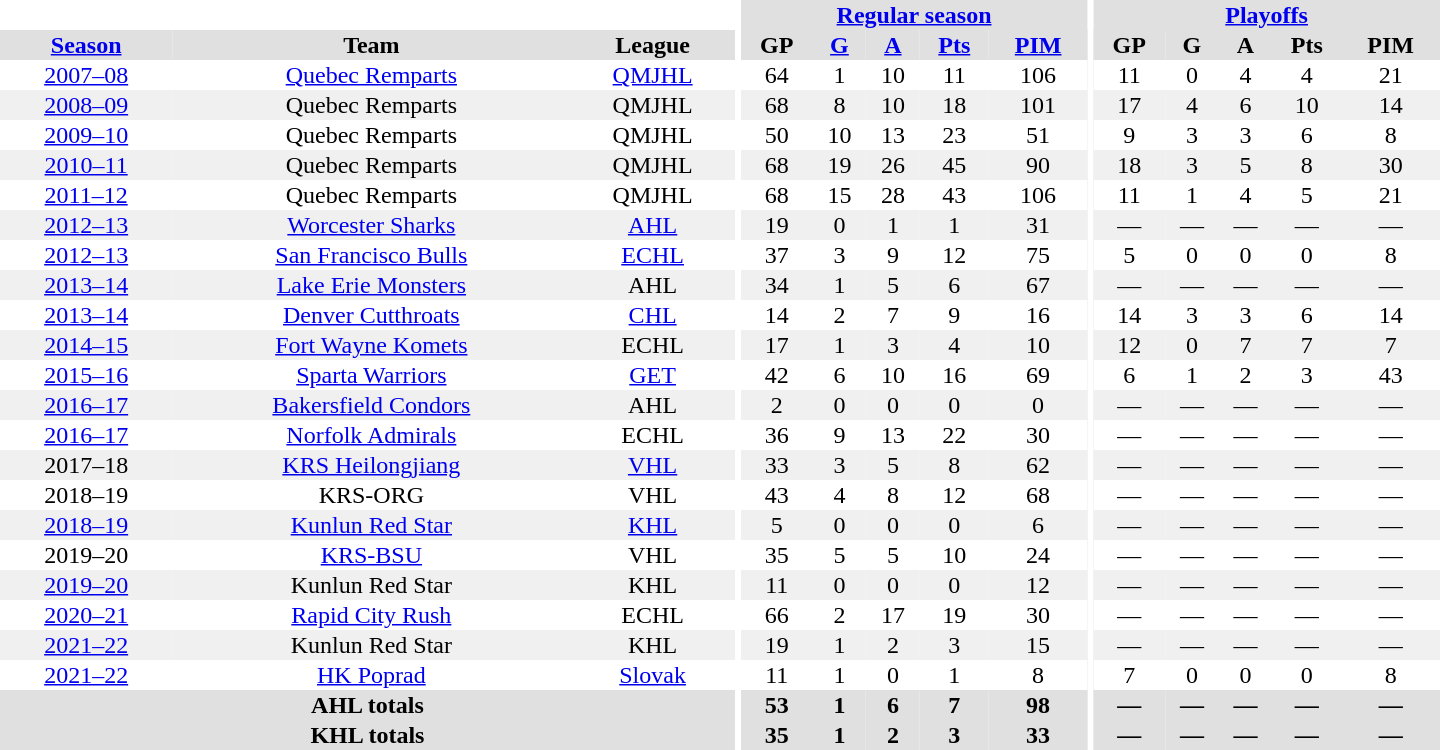<table border="0" cellpadding="1" cellspacing="0" style="text-align:center; width:60em">
<tr bgcolor="#e0e0e0">
<th colspan="3" bgcolor="#ffffff"></th>
<th rowspan="99" bgcolor="#ffffff"></th>
<th colspan="5"><a href='#'>Regular season</a></th>
<th rowspan="99" bgcolor="#ffffff"></th>
<th colspan="5"><a href='#'>Playoffs</a></th>
</tr>
<tr bgcolor="#e0e0e0">
<th><a href='#'>Season</a></th>
<th>Team</th>
<th>League</th>
<th>GP</th>
<th><a href='#'>G</a></th>
<th><a href='#'>A</a></th>
<th><a href='#'>Pts</a></th>
<th><a href='#'>PIM</a></th>
<th>GP</th>
<th>G</th>
<th>A</th>
<th>Pts</th>
<th>PIM</th>
</tr>
<tr ALIGN="center">
<td><a href='#'>2007–08</a></td>
<td><a href='#'>Quebec Remparts</a></td>
<td><a href='#'>QMJHL</a></td>
<td>64</td>
<td>1</td>
<td>10</td>
<td>11</td>
<td>106</td>
<td>11</td>
<td>0</td>
<td>4</td>
<td>4</td>
<td>21</td>
</tr>
<tr align="center" bgcolor="#f0f0f0">
<td><a href='#'>2008–09</a></td>
<td>Quebec Remparts</td>
<td>QMJHL</td>
<td>68</td>
<td>8</td>
<td>10</td>
<td>18</td>
<td>101</td>
<td>17</td>
<td>4</td>
<td>6</td>
<td>10</td>
<td>14</td>
</tr>
<tr align="center">
<td><a href='#'>2009–10</a></td>
<td>Quebec Remparts</td>
<td>QMJHL</td>
<td>50</td>
<td>10</td>
<td>13</td>
<td>23</td>
<td>51</td>
<td>9</td>
<td>3</td>
<td>3</td>
<td>6</td>
<td>8</td>
</tr>
<tr align="center" bgcolor="#f0f0f0">
<td><a href='#'>2010–11</a></td>
<td>Quebec Remparts</td>
<td>QMJHL</td>
<td>68</td>
<td>19</td>
<td>26</td>
<td>45</td>
<td>90</td>
<td>18</td>
<td>3</td>
<td>5</td>
<td>8</td>
<td>30</td>
</tr>
<tr align="center">
<td><a href='#'>2011–12</a></td>
<td>Quebec Remparts</td>
<td>QMJHL</td>
<td>68</td>
<td>15</td>
<td>28</td>
<td>43</td>
<td>106</td>
<td>11</td>
<td>1</td>
<td>4</td>
<td>5</td>
<td>21</td>
</tr>
<tr align="center" bgcolor="#f0f0f0">
<td><a href='#'>2012–13</a></td>
<td><a href='#'>Worcester Sharks</a></td>
<td><a href='#'>AHL</a></td>
<td>19</td>
<td>0</td>
<td>1</td>
<td>1</td>
<td>31</td>
<td>—</td>
<td>—</td>
<td>—</td>
<td>—</td>
<td>—</td>
</tr>
<tr align="center">
<td><a href='#'>2012–13</a></td>
<td><a href='#'>San Francisco Bulls</a></td>
<td><a href='#'>ECHL</a></td>
<td>37</td>
<td>3</td>
<td>9</td>
<td>12</td>
<td>75</td>
<td>5</td>
<td>0</td>
<td>0</td>
<td>0</td>
<td>8</td>
</tr>
<tr align="center" bgcolor="#f0f0f0">
<td><a href='#'>2013–14</a></td>
<td><a href='#'>Lake Erie Monsters</a></td>
<td>AHL</td>
<td>34</td>
<td>1</td>
<td>5</td>
<td>6</td>
<td>67</td>
<td>—</td>
<td>—</td>
<td>—</td>
<td>—</td>
<td>—</td>
</tr>
<tr align="center">
<td><a href='#'>2013–14</a></td>
<td><a href='#'>Denver Cutthroats</a></td>
<td><a href='#'>CHL</a></td>
<td>14</td>
<td>2</td>
<td>7</td>
<td>9</td>
<td>16</td>
<td>14</td>
<td>3</td>
<td>3</td>
<td>6</td>
<td>14</td>
</tr>
<tr align="center" bgcolor="#f0f0f0">
<td><a href='#'>2014–15</a></td>
<td><a href='#'>Fort Wayne Komets</a></td>
<td>ECHL</td>
<td>17</td>
<td>1</td>
<td>3</td>
<td>4</td>
<td>10</td>
<td>12</td>
<td>0</td>
<td>7</td>
<td>7</td>
<td>7</td>
</tr>
<tr align="center">
<td><a href='#'>2015–16</a></td>
<td><a href='#'>Sparta Warriors</a></td>
<td><a href='#'>GET</a></td>
<td>42</td>
<td>6</td>
<td>10</td>
<td>16</td>
<td>69</td>
<td>6</td>
<td>1</td>
<td>2</td>
<td>3</td>
<td>43</td>
</tr>
<tr align="center" bgcolor="#f0f0f0">
<td><a href='#'>2016–17</a></td>
<td><a href='#'>Bakersfield Condors</a></td>
<td>AHL</td>
<td>2</td>
<td>0</td>
<td>0</td>
<td>0</td>
<td>0</td>
<td>—</td>
<td>—</td>
<td>—</td>
<td>—</td>
<td>—</td>
</tr>
<tr align="center">
<td><a href='#'>2016–17</a></td>
<td><a href='#'>Norfolk Admirals</a></td>
<td>ECHL</td>
<td>36</td>
<td>9</td>
<td>13</td>
<td>22</td>
<td>30</td>
<td>—</td>
<td>—</td>
<td>—</td>
<td>—</td>
<td>—</td>
</tr>
<tr align="center" bgcolor="#f0f0f0">
<td 2017–18 VHL season>2017–18</td>
<td><a href='#'>KRS Heilongjiang</a></td>
<td><a href='#'>VHL</a></td>
<td>33</td>
<td>3</td>
<td>5</td>
<td>8</td>
<td>62</td>
<td>—</td>
<td>—</td>
<td>—</td>
<td>—</td>
<td>—</td>
</tr>
<tr align="center">
<td 2018–19 VHL season>2018–19</td>
<td>KRS-ORG</td>
<td>VHL</td>
<td>43</td>
<td>4</td>
<td>8</td>
<td>12</td>
<td>68</td>
<td>—</td>
<td>—</td>
<td>—</td>
<td>—</td>
<td>—</td>
</tr>
<tr align="center" bgcolor="#f0f0f0">
<td><a href='#'>2018–19</a></td>
<td><a href='#'>Kunlun Red Star</a></td>
<td><a href='#'>KHL</a></td>
<td>5</td>
<td>0</td>
<td>0</td>
<td>0</td>
<td>6</td>
<td>—</td>
<td>—</td>
<td>—</td>
<td>—</td>
<td>—</td>
</tr>
<tr align="center">
<td 2019–20 VHL season>2019–20</td>
<td><a href='#'>KRS-BSU</a></td>
<td>VHL</td>
<td>35</td>
<td>5</td>
<td>5</td>
<td>10</td>
<td>24</td>
<td>—</td>
<td>—</td>
<td>—</td>
<td>—</td>
<td>—</td>
</tr>
<tr align="center" bgcolor="#f0f0f0">
<td><a href='#'>2019–20</a></td>
<td>Kunlun Red Star</td>
<td>KHL</td>
<td>11</td>
<td>0</td>
<td>0</td>
<td>0</td>
<td>12</td>
<td>—</td>
<td>—</td>
<td>—</td>
<td>—</td>
<td>—</td>
</tr>
<tr align="center">
<td><a href='#'>2020–21</a></td>
<td><a href='#'>Rapid City Rush</a></td>
<td>ECHL</td>
<td>66</td>
<td>2</td>
<td>17</td>
<td>19</td>
<td>30</td>
<td>—</td>
<td>—</td>
<td>—</td>
<td>—</td>
<td>—</td>
</tr>
<tr align="center" bgcolor="#f0f0f0">
<td><a href='#'>2021–22</a></td>
<td>Kunlun Red Star</td>
<td>KHL</td>
<td>19</td>
<td>1</td>
<td>2</td>
<td>3</td>
<td>15</td>
<td>—</td>
<td>—</td>
<td>—</td>
<td>—</td>
<td>—</td>
</tr>
<tr>
<td><a href='#'>2021–22</a></td>
<td><a href='#'>HK Poprad</a></td>
<td><a href='#'>Slovak</a></td>
<td>11</td>
<td>1</td>
<td>0</td>
<td>1</td>
<td>8</td>
<td>7</td>
<td>0</td>
<td>0</td>
<td>0</td>
<td>8</td>
</tr>
<tr align="center" bgcolor="#e0e0e0">
<th colspan="3">AHL totals</th>
<th>53</th>
<th>1</th>
<th>6</th>
<th>7</th>
<th>98</th>
<th>—</th>
<th>—</th>
<th>—</th>
<th>—</th>
<th>—</th>
</tr>
<tr align="center" bgcolor="#e0e0e0">
<th colspan="3">KHL totals</th>
<th>35</th>
<th>1</th>
<th>2</th>
<th>3</th>
<th>33</th>
<th>—</th>
<th>—</th>
<th>—</th>
<th>—</th>
<th>—</th>
</tr>
</table>
